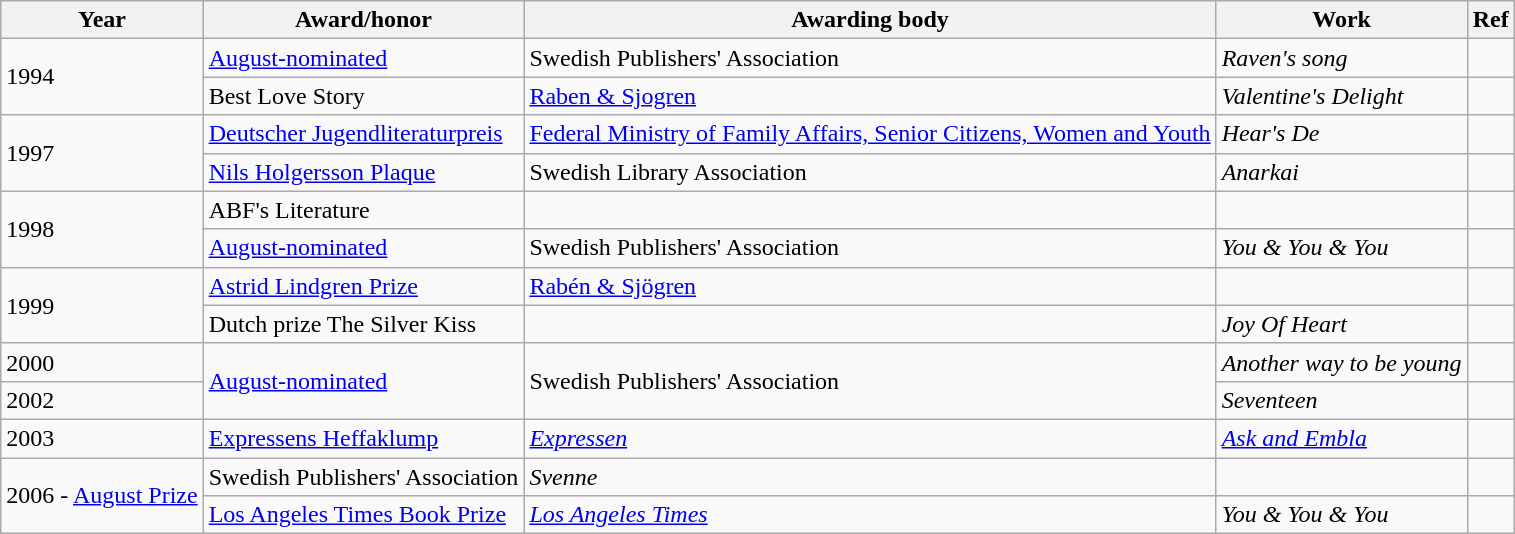<table class="wikitable sortable">
<tr>
<th>Year</th>
<th>Award/honor</th>
<th>Awarding body</th>
<th>Work</th>
<th class="unsortable">Ref</th>
</tr>
<tr>
<td rowspan="2">1994</td>
<td><a href='#'>August-nominated</a></td>
<td>Swedish Publishers' Association</td>
<td><em>Raven's song</em></td>
<td></td>
</tr>
<tr>
<td>Best Love Story</td>
<td><a href='#'>Raben & Sjogren</a></td>
<td><em>Valentine's Delight</em></td>
<td></td>
</tr>
<tr>
<td rowspan="2">1997</td>
<td><a href='#'>Deutscher Jugendliteraturpreis</a></td>
<td><a href='#'>Federal Ministry of Family Affairs, Senior Citizens, Women and Youth</a></td>
<td><em>Hear's De</em></td>
<td></td>
</tr>
<tr>
<td><a href='#'>Nils Holgersson Plaque</a></td>
<td>Swedish Library Association</td>
<td><em>Anarkai</em></td>
<td></td>
</tr>
<tr>
<td rowspan="2">1998</td>
<td>ABF's Literature</td>
<td></td>
<td></td>
<td></td>
</tr>
<tr>
<td><a href='#'>August-nominated</a></td>
<td>Swedish Publishers' Association</td>
<td><em>You & You & You</em></td>
<td></td>
</tr>
<tr>
<td rowspan="2">1999</td>
<td><a href='#'>Astrid Lindgren Prize</a></td>
<td><a href='#'>Rabén & Sjögren</a></td>
<td></td>
<td></td>
</tr>
<tr>
<td>Dutch prize The Silver Kiss</td>
<td></td>
<td><em>Joy Of Heart</em></td>
<td></td>
</tr>
<tr>
<td>2000</td>
<td rowspan="2"><a href='#'>August-nominated</a></td>
<td rowspan="2">Swedish Publishers' Association</td>
<td><em>Another way to be young</em></td>
<td></td>
</tr>
<tr>
<td>2002</td>
<td><em>Seventeen</em></td>
<td></td>
</tr>
<tr>
<td>2003</td>
<td><a href='#'>Expressens Heffaklump</a></td>
<td><em><a href='#'>Expressen</a></em></td>
<td><em><a href='#'>Ask and Embla</a></em></td>
<td></td>
</tr>
<tr>
<td rowspan="2">2006 - <a href='#'>August Prize</a></td>
<td>Swedish Publishers' Association</td>
<td><em>Svenne</em></td>
<td></td>
</tr>
<tr>
<td><a href='#'>Los Angeles Times Book Prize</a></td>
<td><em><a href='#'>Los Angeles Times</a></em></td>
<td><em>You & You & You</em></td>
<td></td>
</tr>
</table>
